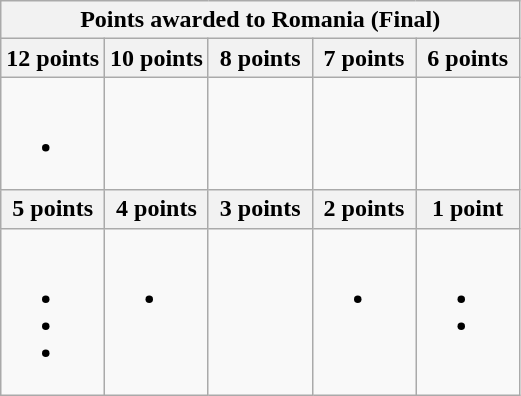<table class="wikitable collapsible collapsed">
<tr>
<th colspan="5">Points awarded to Romania (Final)</th>
</tr>
<tr>
<th width=20%>12 points</th>
<th width=20%>10 points</th>
<th width=20%>8 points</th>
<th width=20%>7 points</th>
<th width=20%>6 points</th>
</tr>
<tr>
<td valign="top"><br><ul><li></li></ul></td>
<td valign="top"></td>
<td valign="top"></td>
<td valign="top"></td>
<td valign="top"></td>
</tr>
<tr>
<th width=20%>5 points</th>
<th width=20%>4 points</th>
<th width=20%>3 points</th>
<th width=20%>2 points</th>
<th width=20%>1 point</th>
</tr>
<tr>
<td valign="top"><br><ul><li></li><li></li><li></li></ul></td>
<td valign="top"><br><ul><li></li></ul></td>
<td valign="top"></td>
<td valign="top"><br><ul><li></li></ul></td>
<td valign="top"><br><ul><li></li><li></li></ul></td>
</tr>
</table>
